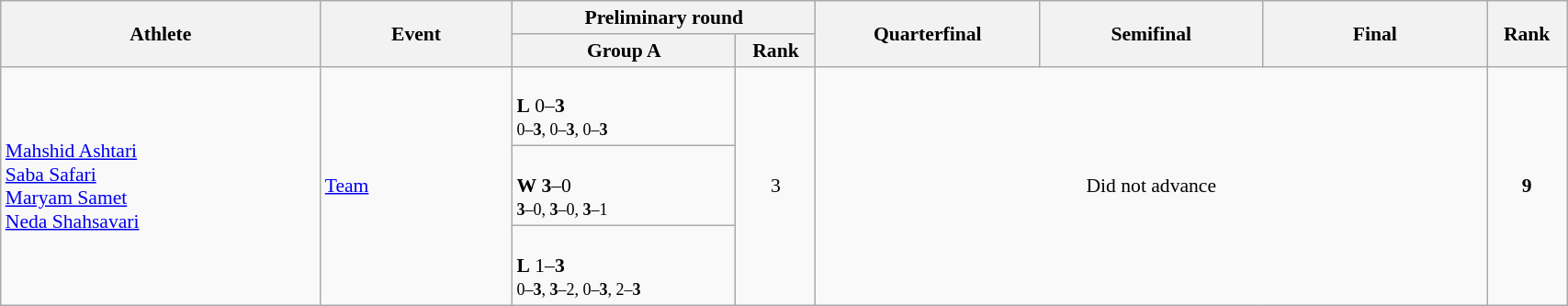<table class="wikitable" width="90%" style="text-align:left; font-size:90%">
<tr>
<th rowspan="2" width="20%">Athlete</th>
<th rowspan="2" width="12%">Event</th>
<th colspan="2">Preliminary round</th>
<th rowspan="2" width="14%">Quarterfinal</th>
<th rowspan="2" width="14%">Semifinal</th>
<th rowspan="2" width="14%">Final</th>
<th rowspan="2" width="5%">Rank</th>
</tr>
<tr>
<th width="14%">Group A</th>
<th width="5%">Rank</th>
</tr>
<tr>
<td rowspan="3"><a href='#'>Mahshid Ashtari</a><br><a href='#'>Saba Safari</a><br><a href='#'>Maryam Samet</a><br><a href='#'>Neda Shahsavari</a></td>
<td rowspan="3"><a href='#'>Team</a></td>
<td><br><strong>L</strong> 0–<strong>3</strong><br><small>0–<strong>3</strong>, 0–<strong>3</strong>, 0–<strong>3</strong></small></td>
<td rowspan="3" align=center>3</td>
<td rowspan="3" colspan=3 align=center>Did not advance</td>
<td rowspan="3" align="center"><strong>9</strong></td>
</tr>
<tr>
<td><br><strong>W</strong> <strong>3</strong>–0<br><small><strong>3</strong>–0, <strong>3</strong>–0, <strong>3</strong>–1</small></td>
</tr>
<tr>
<td><br><strong>L</strong> 1–<strong>3</strong><br><small>0–<strong>3</strong>, <strong>3</strong>–2, 0–<strong>3</strong>, 2–<strong>3</strong></small></td>
</tr>
</table>
